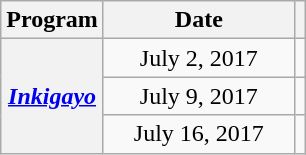<table class="wikitable plainrowheaders" style="text-align:center;">
<tr>
<th scope="col">Program</th>
<th scope="col" width="120">Date</th>
<th></th>
</tr>
<tr>
<th scope="row" rowspan="3"><em><a href='#'>Inkigayo</a></em></th>
<td>July 2, 2017</td>
<td></td>
</tr>
<tr>
<td>July 9, 2017</td>
<td></td>
</tr>
<tr>
<td>July 16, 2017</td>
<td></td>
</tr>
</table>
